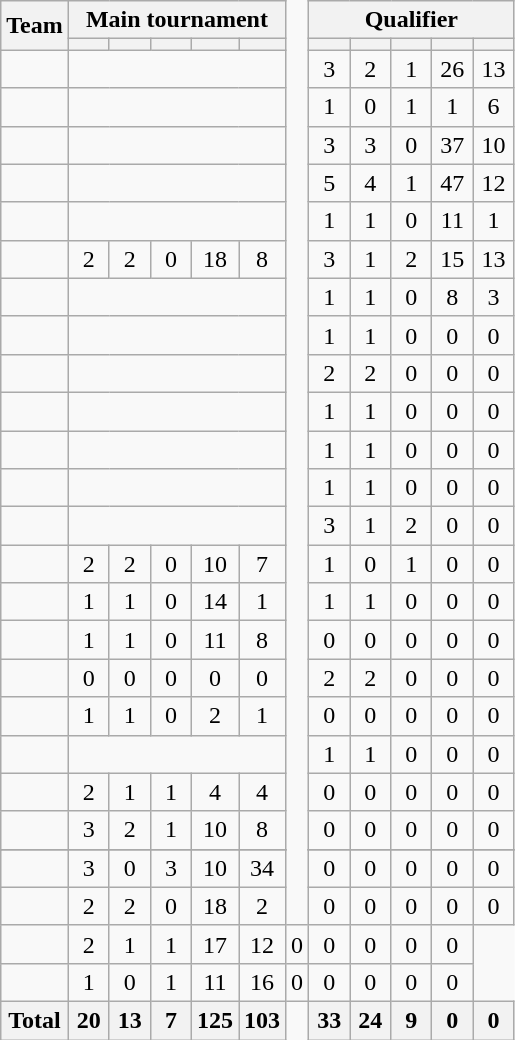<table class="wikitable" style="border: none; text-align:center;">
<tr>
<th rowspan=2>Team</th>
<th colspan=5>Main tournament</th>
<td rowspan=26 style="width:1; border: none;"></td>
<th colspan=5>Qualifier</th>
</tr>
<tr>
<th width=20></th>
<th width=20></th>
<th width=20></th>
<th width=20></th>
<th width=20></th>
<th width=20></th>
<th width=20></th>
<th width=20></th>
<th width=20></th>
<th width=20></th>
</tr>
<tr style="text-align:center;">
<td style="text-align:left;"></td>
<td colspan=5></td>
<td>3</td>
<td>2</td>
<td>1</td>
<td>26</td>
<td>13</td>
</tr>
<tr style="text-align:center;">
<td style="text-align:left;"></td>
<td colspan=5></td>
<td>1</td>
<td>0</td>
<td>1</td>
<td>1</td>
<td>6</td>
</tr>
<tr style="text-align:center;">
<td style="text-align:left;"></td>
<td colspan=5></td>
<td>3</td>
<td>3</td>
<td>0</td>
<td>37</td>
<td>10</td>
</tr>
<tr style="text-align:center;">
<td style="text-align:left;"></td>
<td colspan=5></td>
<td>5</td>
<td>4</td>
<td>1</td>
<td>47</td>
<td>12</td>
</tr>
<tr style="text-align:center;">
<td style="text-align:left;"></td>
<td colspan=5></td>
<td>1</td>
<td>1</td>
<td>0</td>
<td>11</td>
<td>1</td>
</tr>
<tr style="text-align:center;">
<td style="text-align:left;"></td>
<td>2</td>
<td>2</td>
<td>0</td>
<td>18</td>
<td>8</td>
<td>3</td>
<td>1</td>
<td>2</td>
<td>15</td>
<td>13</td>
</tr>
<tr style="text-align:center;">
<td style="text-align:left;"></td>
<td colspan=5></td>
<td>1</td>
<td>1</td>
<td>0</td>
<td>8</td>
<td>3</td>
</tr>
<tr style="text-align:center;">
<td style="text-align:left;"></td>
<td colspan=5></td>
<td>1</td>
<td>1</td>
<td>0</td>
<td>0</td>
<td>0</td>
</tr>
<tr style="text-align:center;">
<td style="text-align:left;"></td>
<td colspan=5></td>
<td>2</td>
<td>2</td>
<td>0</td>
<td>0</td>
<td>0</td>
</tr>
<tr style="text-align:center;">
<td style="text-align:left;"></td>
<td colspan=5></td>
<td>1</td>
<td>1</td>
<td>0</td>
<td>0</td>
<td>0</td>
</tr>
<tr style="text-align:center;">
<td style="text-align:left;"></td>
<td colspan=5></td>
<td>1</td>
<td>1</td>
<td>0</td>
<td>0</td>
<td>0</td>
</tr>
<tr style="text-align:center;">
<td style="text-align:left;"></td>
<td colspan=5></td>
<td>1</td>
<td>1</td>
<td>0</td>
<td>0</td>
<td>0</td>
</tr>
<tr style="text-align:center;">
<td style="text-align:left;"></td>
<td colspan=5></td>
<td>3</td>
<td>1</td>
<td>2</td>
<td>0</td>
<td>0</td>
</tr>
<tr style="text-align:center;">
<td style="text-align:left;"></td>
<td>2</td>
<td>2</td>
<td>0</td>
<td>10</td>
<td>7</td>
<td>1</td>
<td>0</td>
<td>1</td>
<td>0</td>
<td>0</td>
</tr>
<tr style="text-align:center;">
<td style="text-align:left;"></td>
<td>1</td>
<td>1</td>
<td>0</td>
<td>14</td>
<td>1</td>
<td>1</td>
<td>1</td>
<td>0</td>
<td>0</td>
<td>0</td>
</tr>
<tr style="text-align:center;">
<td style="text-align:left;"></td>
<td>1</td>
<td>1</td>
<td>0</td>
<td>11</td>
<td>8</td>
<td>0</td>
<td>0</td>
<td>0</td>
<td>0</td>
<td>0</td>
</tr>
<tr style="text-align:center;">
<td style="text-align:left;"></td>
<td>0</td>
<td>0</td>
<td>0</td>
<td>0</td>
<td>0</td>
<td>2</td>
<td>2</td>
<td>0</td>
<td>0</td>
<td>0</td>
</tr>
<tr style="text-align:center;">
<td style="text-align:left;"></td>
<td>1</td>
<td>1</td>
<td>0</td>
<td>2</td>
<td>1</td>
<td>0</td>
<td>0</td>
<td>0</td>
<td>0</td>
<td>0</td>
</tr>
<tr style="text-align:center;">
<td style="text-align:left;"></td>
<td colspan=5></td>
<td>1</td>
<td>1</td>
<td>0</td>
<td>0</td>
<td>0</td>
</tr>
<tr style="text-align:center;">
<td style="text-align:left;"></td>
<td>2</td>
<td>1</td>
<td>1</td>
<td>4</td>
<td>4</td>
<td>0</td>
<td>0</td>
<td>0</td>
<td>0</td>
<td>0</td>
</tr>
<tr style="text-align:center;">
<td style="text-align:left;"></td>
<td>3</td>
<td>2</td>
<td>1</td>
<td>10</td>
<td>8</td>
<td>0</td>
<td>0</td>
<td>0</td>
<td>0</td>
<td>0</td>
</tr>
<tr style="text-align:center;">
</tr>
<tr style="text-align:center;">
<td style="text-align:left;"></td>
<td>3</td>
<td>0</td>
<td>3</td>
<td>10</td>
<td>34</td>
<td>0</td>
<td>0</td>
<td>0</td>
<td>0</td>
<td>0</td>
</tr>
<tr style="text-align:center;">
<td style="text-align:left;"></td>
<td>2</td>
<td>2</td>
<td>0</td>
<td>18</td>
<td>2</td>
<td>0</td>
<td>0</td>
<td>0</td>
<td>0</td>
<td>0</td>
</tr>
<tr style="text-align:center;">
<td style="text-align:left;"></td>
<td>2</td>
<td>1</td>
<td>1</td>
<td>17</td>
<td>12</td>
<td>0</td>
<td>0</td>
<td>0</td>
<td>0</td>
<td>0</td>
</tr>
<tr style="text-align:center;">
<td style="text-align:left;"></td>
<td>1</td>
<td>0</td>
<td>1</td>
<td>11</td>
<td>16</td>
<td>0</td>
<td>0</td>
<td>0</td>
<td>0</td>
<td>0</td>
</tr>
<tr class="sortbottom">
<th>Total</th>
<th align=center>20</th>
<th align=center>13</th>
<th align=center>7</th>
<th align=center>125</th>
<th align=center>103</th>
<td style="width:1; border: none;"></td>
<th align=center>33</th>
<th align=center>24</th>
<th align=center>9</th>
<th align=center>0</th>
<th align=center>0</th>
</tr>
</table>
